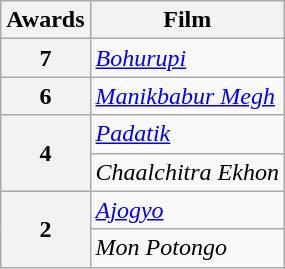<table class="wikitable" style="display:inline-table;">
<tr>
<th>Awards</th>
<th>Film</th>
</tr>
<tr>
<th>7</th>
<td><em><a href='#'>Bohurupi</a></em></td>
</tr>
<tr>
<th>6</th>
<td><em><a href='#'>Manikbabur Megh</a></em></td>
</tr>
<tr>
<th rowspan="2">4</th>
<td><em><a href='#'>Padatik</a></em></td>
</tr>
<tr>
<td><em>Chaalchitra Ekhon</em></td>
</tr>
<tr>
<th rowspan="2">2</th>
<td><em><a href='#'>Ajogyo</a></em></td>
</tr>
<tr>
<td><em>Mon Potongo</em></td>
</tr>
</table>
